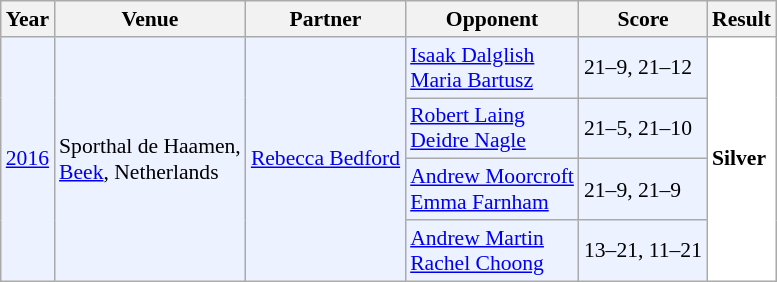<table class="sortable wikitable" style="font-size: 90%;">
<tr>
<th>Year</th>
<th>Venue</th>
<th>Partner</th>
<th>Opponent</th>
<th>Score</th>
<th>Result</th>
</tr>
<tr style="background:#ECF2FF">
<td rowspan="4" align="center"><a href='#'>2016</a></td>
<td rowspan="4" align="left">Sporthal de Haamen,<br><a href='#'>Beek</a>, Netherlands</td>
<td rowspan="4"> <a href='#'>Rebecca Bedford</a></td>
<td align="left"> <a href='#'>Isaak Dalglish</a> <br>  <a href='#'>Maria Bartusz</a></td>
<td align="left">21–9, 21–12</td>
<td rowspan="4" style="text-align:left; background:white"> <strong>Silver</strong></td>
</tr>
<tr style="background:#ECF2FF">
<td align="left"> <a href='#'>Robert Laing</a><br> <a href='#'>Deidre Nagle</a></td>
<td align="left">21–5, 21–10</td>
</tr>
<tr style="background:#ECF2FF">
<td align="left"> <a href='#'>Andrew Moorcroft</a><br> <a href='#'>Emma Farnham</a></td>
<td align="left">21–9, 21–9</td>
</tr>
<tr style="background:#ECF2FF">
<td align="left"> <a href='#'>Andrew Martin</a> <br>  <a href='#'>Rachel Choong</a></td>
<td align="left">13–21, 11–21</td>
</tr>
</table>
